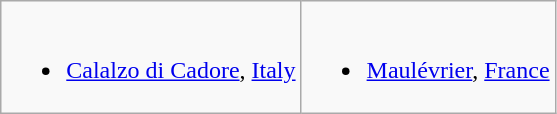<table class="wikitable">
<tr valign="top">
<td><br><ul><li> <a href='#'>Calalzo di Cadore</a>, <a href='#'>Italy</a></li></ul></td>
<td><br><ul><li> <a href='#'>Maulévrier</a>, <a href='#'>France</a></li></ul></td>
</tr>
</table>
